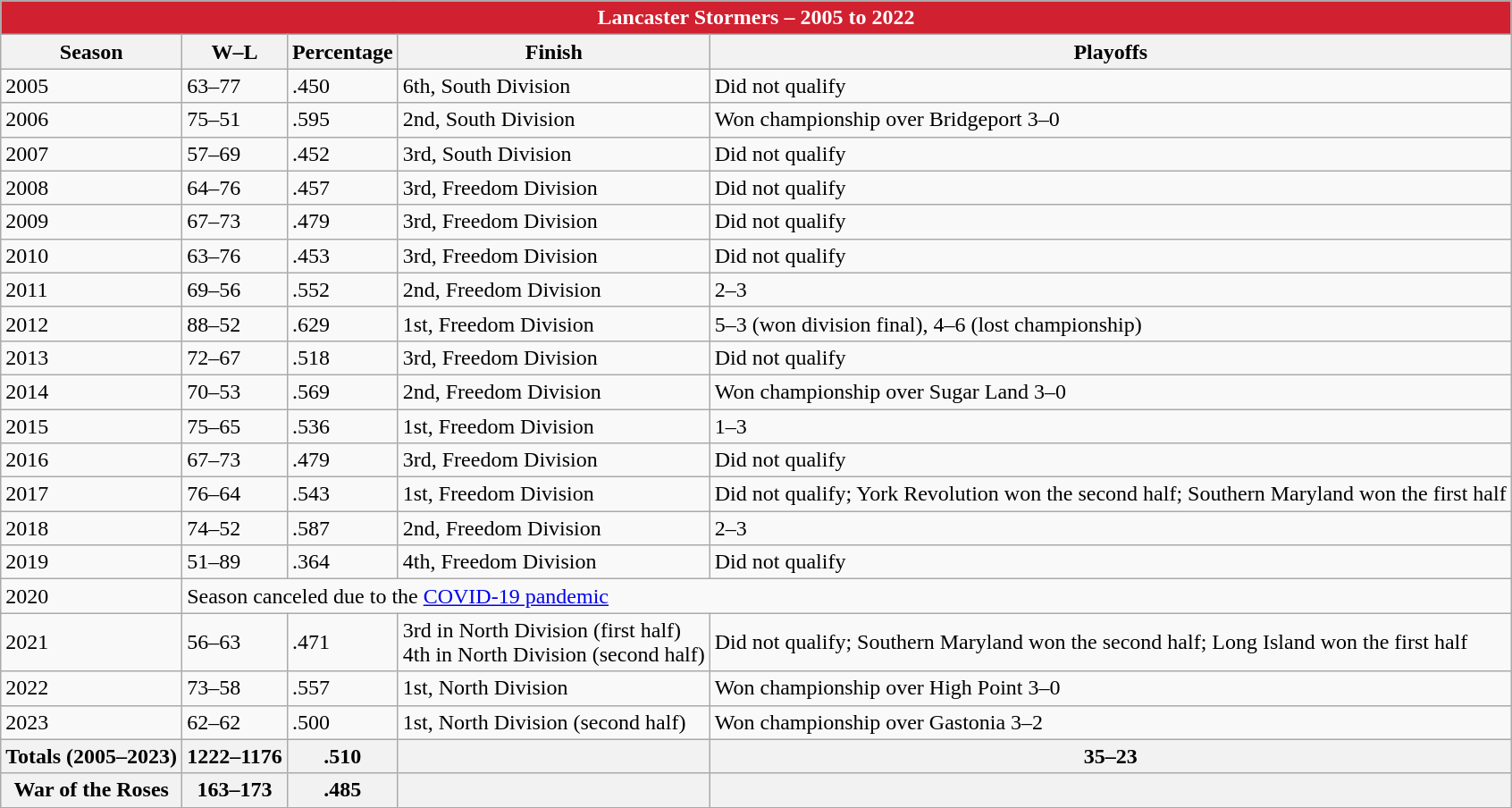<table class="wikitable">
<tr>
<th colspan="5" style="background:#d12030; color:white;">Lancaster Stormers – 2005 to 2022</th>
</tr>
<tr>
<th>Season</th>
<th>W–L</th>
<th>Percentage</th>
<th>Finish</th>
<th>Playoffs</th>
</tr>
<tr>
<td>2005</td>
<td>63–77</td>
<td>.450</td>
<td>6th, South Division</td>
<td>Did not qualify</td>
</tr>
<tr>
<td>2006</td>
<td>75–51</td>
<td>.595</td>
<td>2nd, South Division</td>
<td>Won championship over Bridgeport 3–0</td>
</tr>
<tr>
<td>2007</td>
<td>57–69</td>
<td>.452</td>
<td>3rd, South Division</td>
<td>Did not qualify</td>
</tr>
<tr>
<td>2008</td>
<td>64–76</td>
<td>.457</td>
<td>3rd, Freedom Division</td>
<td>Did not qualify</td>
</tr>
<tr>
<td>2009</td>
<td>67–73</td>
<td>.479</td>
<td>3rd, Freedom Division</td>
<td>Did not qualify</td>
</tr>
<tr>
<td>2010</td>
<td>63–76</td>
<td>.453</td>
<td>3rd, Freedom Division</td>
<td>Did not qualify</td>
</tr>
<tr>
<td>2011</td>
<td>69–56</td>
<td>.552</td>
<td>2nd, Freedom Division</td>
<td>2–3</td>
</tr>
<tr>
<td>2012</td>
<td>88–52</td>
<td>.629</td>
<td>1st, Freedom Division</td>
<td>5–3 (won division final), 4–6 (lost championship)</td>
</tr>
<tr>
<td>2013</td>
<td>72–67</td>
<td>.518</td>
<td>3rd, Freedom Division</td>
<td>Did not qualify</td>
</tr>
<tr>
<td>2014</td>
<td>70–53</td>
<td>.569</td>
<td>2nd, Freedom Division</td>
<td>Won championship over Sugar Land 3–0</td>
</tr>
<tr>
<td>2015</td>
<td>75–65</td>
<td>.536</td>
<td>1st, Freedom Division</td>
<td>1–3</td>
</tr>
<tr>
<td>2016</td>
<td>67–73</td>
<td>.479</td>
<td>3rd, Freedom Division</td>
<td>Did not qualify</td>
</tr>
<tr>
<td>2017</td>
<td>76–64</td>
<td>.543</td>
<td>1st, Freedom Division</td>
<td>Did not qualify; York Revolution won the second half; Southern Maryland won the first half</td>
</tr>
<tr>
<td>2018</td>
<td>74–52</td>
<td>.587</td>
<td>2nd, Freedom Division</td>
<td>2–3</td>
</tr>
<tr>
<td>2019</td>
<td>51–89</td>
<td>.364</td>
<td>4th, Freedom Division</td>
<td>Did not qualify</td>
</tr>
<tr>
<td>2020</td>
<td colspan="4">Season canceled due to the <a href='#'>COVID-19 pandemic</a></td>
</tr>
<tr>
<td>2021</td>
<td>56–63</td>
<td>.471</td>
<td>3rd in North Division (first half)<br>4th in North Division (second half)</td>
<td>Did not qualify; Southern Maryland won the second half; Long Island won the first half</td>
</tr>
<tr>
<td>2022</td>
<td>73–58</td>
<td>.557</td>
<td>1st, North Division</td>
<td>Won championship over High Point 3–0</td>
</tr>
<tr>
<td>2023</td>
<td>62–62</td>
<td>.500</td>
<td>1st, North Division (second half)</td>
<td>Won championship over Gastonia 3–2</td>
</tr>
<tr>
<th>Totals (2005–2023)</th>
<th>1222–1176</th>
<th>.510</th>
<th> </th>
<th>35–23</th>
</tr>
<tr>
<th>War of the Roses</th>
<th>163–173</th>
<th>.485</th>
<th> </th>
<th> </th>
</tr>
</table>
